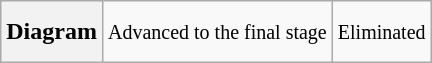<table class="wikitable" style="height:2.6em">
<tr>
<th>Diagram</th>
<td> <small>Advanced to the final stage</small></td>
<td> <small>Eliminated</small></td>
</tr>
</table>
